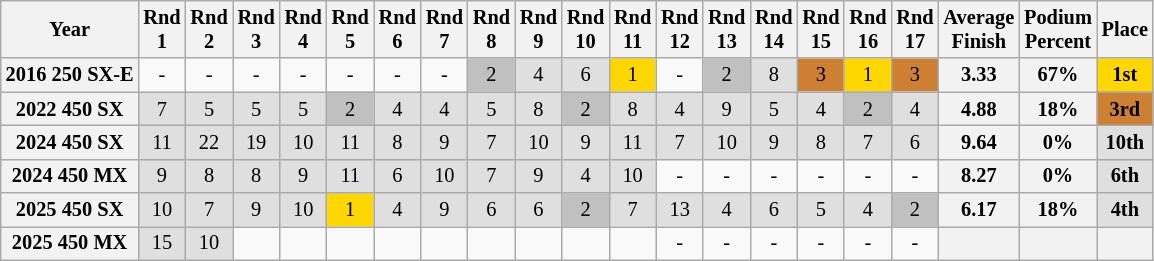<table class="wikitable" style="font-size: 85%; text-align:center">
<tr valign="top">
<th valign="middle">Year</th>
<th>Rnd<br>1</th>
<th>Rnd<br>2</th>
<th>Rnd<br>3</th>
<th>Rnd<br>4</th>
<th>Rnd<br>5</th>
<th>Rnd<br>6</th>
<th>Rnd<br>7</th>
<th>Rnd<br>8</th>
<th>Rnd<br>9</th>
<th>Rnd<br>10</th>
<th>Rnd<br>11</th>
<th>Rnd<br>12</th>
<th>Rnd<br>13</th>
<th>Rnd<br>14</th>
<th>Rnd<br>15</th>
<th>Rnd<br>16</th>
<th>Rnd<br>17</th>
<th valign="middle">Average<br>Finish</th>
<th valign="middle">Podium<br>Percent</th>
<th valign="middle">Place</th>
</tr>
<tr>
<th>2016 250 SX-E</th>
<td>-</td>
<td>-</td>
<td>-</td>
<td>-</td>
<td>-</td>
<td>-</td>
<td>-</td>
<td style="background:silver;">2</td>
<td style="background:#dfdfdf;">4</td>
<td style="background:#dfdfdf;">6</td>
<td style="background:gold;">1</td>
<td>-</td>
<td style="background:silver;">2</td>
<td style="background:#dfdfdf;">8</td>
<td style="background:#cd7f32;">3</td>
<td style="background:gold;">1</td>
<td style="background:#cd7f32;">3</td>
<th>3.33</th>
<th>67%</th>
<th style="background:gold;">1st</th>
</tr>
<tr>
<th>2022 450 SX</th>
<td style="background:#dfdfdf;">7</td>
<td style="background:#dfdfdf;">5</td>
<td style="background:#dfdfdf;">5</td>
<td style="background:#dfdfdf;">5</td>
<td style="background:silver;">2</td>
<td style="background:#dfdfdf;">4</td>
<td style="background:#dfdfdf;">4</td>
<td style="background:#dfdfdf;">5</td>
<td style="background:#dfdfdf;">8</td>
<td style="background:silver;">2</td>
<td style="background:#dfdfdf;">8</td>
<td style="background:#dfdfdf;">4</td>
<td style="background:#dfdfdf;">9</td>
<td style="background:#dfdfdf;">5</td>
<td style="background:#dfdfdf;">4</td>
<td style="background:silver;">2</td>
<td style="background:#dfdfdf;">4</td>
<th>4.88</th>
<th>18%</th>
<th style="background:#cd7f32;">3rd</th>
</tr>
<tr>
<th>2024 450 SX</th>
<td style="background:#dfdfdf;">11</td>
<td style="background:#dfdfdf;">22</td>
<td style="background:#dfdfdf;">19</td>
<td style="background:#dfdfdf;">10</td>
<td style="background:#dfdfdf;">11</td>
<td style="background:#dfdfdf;">8</td>
<td style="background:#dfdfdf;">9</td>
<td style="background:#dfdfdf;">7</td>
<td style="background:#dfdfdf;">10</td>
<td style="background:#dfdfdf;">9</td>
<td style="background:#dfdfdf;">11</td>
<td style="background:#dfdfdf;">7</td>
<td style="background:#dfdfdf;">10</td>
<td style="background:#dfdfdf;">9</td>
<td style="background:#dfdfdf;">8</td>
<td style="background:#dfdfdf;">7</td>
<td style="background:#dfdfdf;">6</td>
<th>9.64</th>
<th>0%</th>
<th style="background:#dfdfdf;">10th</th>
</tr>
<tr>
<th>2024 450 MX</th>
<td style="background:#dfdfdf;">9</td>
<td style="background:#dfdfdf;">8</td>
<td style="background:#dfdfdf;">8</td>
<td style="background:#dfdfdf;">9</td>
<td style="background:#dfdfdf;">11</td>
<td style="background:#dfdfdf;">6</td>
<td style="background:#dfdfdf;">10</td>
<td style="background:#dfdfdf;">7</td>
<td style="background:#dfdfdf;">9</td>
<td style="background:#dfdfdf;">4</td>
<td style="background:#dfdfdf;">10</td>
<td>-</td>
<td>-</td>
<td>-</td>
<td>-</td>
<td>-</td>
<td>-</td>
<th>8.27</th>
<th>0%</th>
<th style="background:#dfdfdf;">6th</th>
</tr>
<tr>
<th>2025 450 SX</th>
<td style="background:#dfdfdf;">10</td>
<td style="background:#dfdfdf;">7</td>
<td style="background:#dfdfdf;">9</td>
<td style="background:#dfdfdf;">10</td>
<td style="background:gold;">1</td>
<td style="background:#dfdfdf;">4</td>
<td style="background:#dfdfdf;">9</td>
<td style="background:#dfdfdf;">6</td>
<td style="background:#dfdfdf;">6</td>
<td style="background:silver;">2</td>
<td style="background:#dfdfdf;">7</td>
<td style="background:#dfdfdf;">13</td>
<td style="background:#dfdfdf;">4</td>
<td style="background:#dfdfdf;">6</td>
<td style="background:#dfdfdf;">5</td>
<td style="background:#dfdfdf;">4</td>
<td style="background:silver;">2</td>
<th>6.17</th>
<th>18%</th>
<th style="background:#dfdfdf;">4th</th>
</tr>
<tr>
<th>2025 450 MX</th>
<td style="background:#dfdfdf;">15</td>
<td style="background:#dfdfdf;">10</td>
<td></td>
<td></td>
<td></td>
<td></td>
<td></td>
<td></td>
<td></td>
<td></td>
<td></td>
<td>-</td>
<td>-</td>
<td>-</td>
<td>-</td>
<td>-</td>
<td>-</td>
<th></th>
<th></th>
<th></th>
</tr>
</table>
